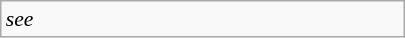<table class="wikitable floatright" style="font-size: 0.9em; width: 270px;">
<tr>
<td><em>see </em></td>
</tr>
</table>
